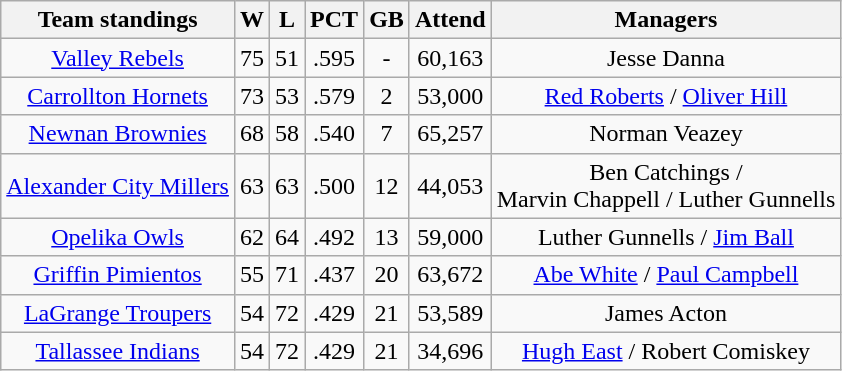<table class="wikitable" style="text-align:center">
<tr>
<th>Team standings</th>
<th>W</th>
<th>L</th>
<th>PCT</th>
<th>GB</th>
<th>Attend</th>
<th>Managers</th>
</tr>
<tr>
<td><a href='#'>Valley Rebels</a></td>
<td>75</td>
<td>51</td>
<td>.595</td>
<td>-</td>
<td>60,163</td>
<td>Jesse Danna</td>
</tr>
<tr>
<td><a href='#'>Carrollton Hornets</a></td>
<td>73</td>
<td>53</td>
<td>.579</td>
<td>2</td>
<td>53,000</td>
<td><a href='#'>Red Roberts</a> / <a href='#'>Oliver Hill</a></td>
</tr>
<tr>
<td><a href='#'>Newnan Brownies</a></td>
<td>68</td>
<td>58</td>
<td>.540</td>
<td>7</td>
<td>65,257</td>
<td>Norman Veazey</td>
</tr>
<tr>
<td><a href='#'>Alexander City Millers</a></td>
<td>63</td>
<td>63</td>
<td>.500</td>
<td>12</td>
<td>44,053</td>
<td>Ben Catchings /<br>Marvin Chappell / Luther Gunnells</td>
</tr>
<tr>
<td><a href='#'>Opelika Owls</a></td>
<td>62</td>
<td>64</td>
<td>.492</td>
<td>13</td>
<td>59,000</td>
<td>Luther Gunnells / <a href='#'>Jim Ball</a></td>
</tr>
<tr>
<td><a href='#'>Griffin Pimientos</a></td>
<td>55</td>
<td>71</td>
<td>.437</td>
<td>20</td>
<td>63,672</td>
<td><a href='#'>Abe White</a> / <a href='#'>Paul Campbell</a></td>
</tr>
<tr>
<td><a href='#'>LaGrange Troupers</a></td>
<td>54</td>
<td>72</td>
<td>.429</td>
<td>21</td>
<td>53,589</td>
<td>James Acton</td>
</tr>
<tr>
<td><a href='#'>Tallassee Indians</a></td>
<td>54</td>
<td>72</td>
<td>.429</td>
<td>21</td>
<td>34,696</td>
<td><a href='#'>Hugh East</a> / Robert Comiskey</td>
</tr>
</table>
